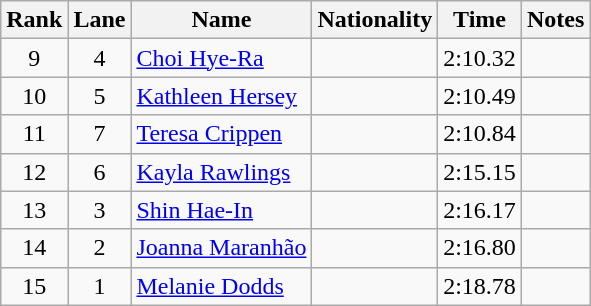<table class="wikitable sortable" style="text-align:center">
<tr>
<th>Rank</th>
<th>Lane</th>
<th>Name</th>
<th>Nationality</th>
<th>Time</th>
<th>Notes</th>
</tr>
<tr>
<td>9</td>
<td>4</td>
<td align=left><a href='#'>Choi Hye-Ra</a></td>
<td align=left></td>
<td>2:10.32</td>
<td></td>
</tr>
<tr>
<td>10</td>
<td>5</td>
<td align=left><a href='#'>Kathleen Hersey</a></td>
<td align=left></td>
<td>2:10.49</td>
<td></td>
</tr>
<tr>
<td>11</td>
<td>7</td>
<td align=left><a href='#'>Teresa Crippen</a></td>
<td align=left></td>
<td>2:10.84</td>
<td></td>
</tr>
<tr>
<td>12</td>
<td>6</td>
<td align=left><a href='#'>Kayla Rawlings</a></td>
<td align=left></td>
<td>2:15.15</td>
<td></td>
</tr>
<tr>
<td>13</td>
<td>3</td>
<td align=left><a href='#'>Shin Hae-In</a></td>
<td align=left></td>
<td>2:16.17</td>
<td></td>
</tr>
<tr>
<td>14</td>
<td>2</td>
<td align=left><a href='#'>Joanna Maranhão</a></td>
<td align=left></td>
<td>2:16.80</td>
<td></td>
</tr>
<tr>
<td>15</td>
<td>1</td>
<td align=left><a href='#'>Melanie Dodds</a></td>
<td align=left></td>
<td>2:18.78</td>
<td></td>
</tr>
</table>
